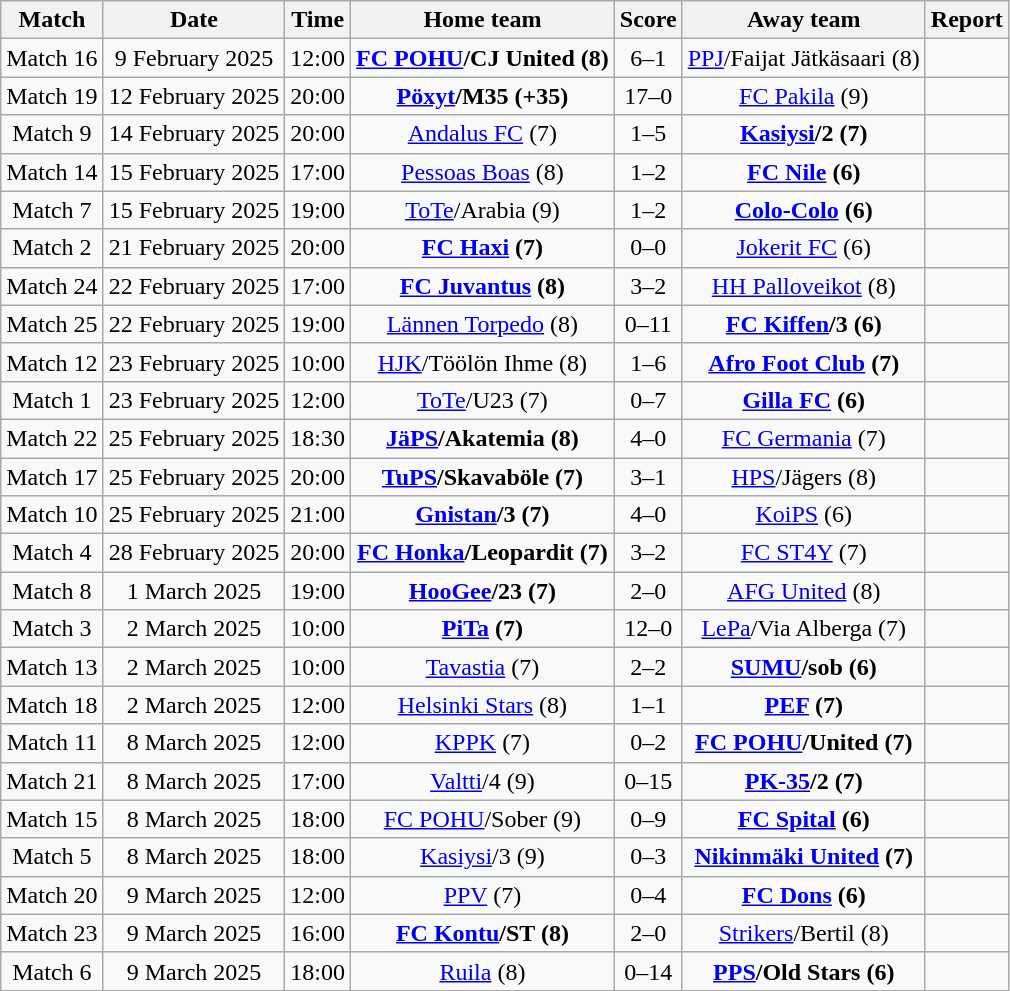<table class="wikitable" style="text-align:center">
<tr>
<th style= width="40px">Match</th>
<th style= width="40px">Date</th>
<th style= width="40px">Time</th>
<th style= width="150px">Home team</th>
<th style= width="60px">Score</th>
<th style= width="150px">Away team</th>
<th style= width="30px">Report</th>
</tr>
<tr>
<td>Match 16</td>
<td>9 February 2025</td>
<td>12:00</td>
<td><strong><a href='#'>FC POHU</a>/CJ United (8)</strong></td>
<td>6–1</td>
<td><a href='#'>PPJ</a>/Faijat Jätkäsaari (8)</td>
<td></td>
</tr>
<tr>
<td>Match 19</td>
<td>12 February 2025</td>
<td>20:00</td>
<td><strong><a href='#'>Pöxyt</a>/M35 (+35)</strong></td>
<td>17–0</td>
<td><a href='#'>FC Pakila</a> (9)</td>
<td></td>
</tr>
<tr>
<td>Match 9</td>
<td>14 February 2025</td>
<td>20:00</td>
<td><a href='#'>Andalus FC</a> (7)</td>
<td>1–5</td>
<td><strong><a href='#'>Kasiysi</a>/2 (7)</strong></td>
<td></td>
</tr>
<tr>
<td>Match 14</td>
<td>15 February 2025</td>
<td>17:00</td>
<td><a href='#'>Pessoas Boas</a> (8)</td>
<td>1–2</td>
<td><strong><a href='#'>FC Nile</a> (6)</strong></td>
<td></td>
</tr>
<tr>
<td>Match 7</td>
<td>15 February 2025</td>
<td>19:00</td>
<td><a href='#'>ToTe</a>/Arabia (9)</td>
<td>1–2</td>
<td><strong><a href='#'>Colo-Colo</a> (6)</strong></td>
<td></td>
</tr>
<tr>
<td>Match 2</td>
<td>21 February 2025</td>
<td>20:00</td>
<td><strong><a href='#'>FC Haxi</a> (7)</strong></td>
<td>0–0 </td>
<td><a href='#'>Jokerit FC</a> (6)</td>
<td></td>
</tr>
<tr>
<td>Match 24</td>
<td>22 February 2025</td>
<td>17:00</td>
<td><strong><a href='#'>FC Juvantus</a> (8)</strong></td>
<td>3–2</td>
<td><a href='#'>HH Palloveikot</a> (8)</td>
<td></td>
</tr>
<tr>
<td>Match 25</td>
<td>22 February 2025</td>
<td>19:00</td>
<td><a href='#'>Lännen Torpedo</a> (8)</td>
<td>0–11</td>
<td><strong><a href='#'>FC Kiffen</a>/3 (6)</strong></td>
<td></td>
</tr>
<tr>
<td>Match 12</td>
<td>23 February 2025</td>
<td>10:00</td>
<td><a href='#'>HJK</a>/Töölön Ihme (8)</td>
<td>1–6</td>
<td><strong><a href='#'>Afro Foot Club</a> (7)</strong></td>
<td></td>
</tr>
<tr>
<td>Match 1</td>
<td>23 February 2025</td>
<td>12:00</td>
<td><a href='#'>ToTe</a>/U23 (7)</td>
<td>0–7</td>
<td><strong><a href='#'>Gilla FC</a> (6)</strong></td>
<td></td>
</tr>
<tr>
<td>Match 22</td>
<td>25 February 2025</td>
<td>18:30</td>
<td><strong><a href='#'>JäPS</a>/Akatemia (8)</strong></td>
<td>4–0</td>
<td><a href='#'>FC Germania</a> (7)</td>
<td></td>
</tr>
<tr>
<td>Match 17</td>
<td>25 February 2025</td>
<td>20:00</td>
<td><strong><a href='#'>TuPS</a>/Skavaböle (7)</strong></td>
<td>3–1</td>
<td><a href='#'>HPS</a>/Jägers (8)</td>
<td></td>
</tr>
<tr>
<td>Match 10</td>
<td>25 February 2025</td>
<td>21:00</td>
<td><strong><a href='#'>Gnistan</a>/3 (7)</strong></td>
<td>4–0</td>
<td><a href='#'>KoiPS</a> (6)</td>
<td></td>
</tr>
<tr>
<td>Match 4</td>
<td>28 February 2025</td>
<td>20:00</td>
<td><strong><a href='#'>FC Honka</a>/Leopardit (7)</strong></td>
<td>3–2</td>
<td><a href='#'>FC ST4Y</a> (7)</td>
<td></td>
</tr>
<tr>
<td>Match 8</td>
<td>1 March 2025</td>
<td>19:00</td>
<td><strong><a href='#'>HooGee</a>/23 (7)</strong></td>
<td>2–0</td>
<td><a href='#'>AFG United</a> (8)</td>
<td></td>
</tr>
<tr>
<td>Match 3</td>
<td>2 March 2025</td>
<td>10:00</td>
<td><strong><a href='#'>PiTa</a> (7)</strong></td>
<td>12–0</td>
<td><a href='#'>LePa</a>/Via Alberga (7)</td>
<td></td>
</tr>
<tr>
<td>Match 13</td>
<td>2 March 2025</td>
<td>10:00</td>
<td><a href='#'>Tavastia</a> (7)</td>
<td>2–2 </td>
<td><strong><a href='#'>SUMU</a>/sob (6)</strong></td>
<td></td>
</tr>
<tr>
<td>Match 18</td>
<td>2 March 2025</td>
<td>12:00</td>
<td><a href='#'>Helsinki Stars</a> (8)</td>
<td>1–1 </td>
<td><strong><a href='#'>PEF</a> (7)</strong></td>
<td></td>
</tr>
<tr>
<td>Match 11</td>
<td>8 March 2025</td>
<td>12:00</td>
<td><a href='#'>KPPK</a> (7)</td>
<td>0–2</td>
<td><strong><a href='#'>FC POHU</a>/United (7)</strong></td>
<td></td>
</tr>
<tr>
<td>Match 21</td>
<td>8 March 2025</td>
<td>17:00</td>
<td><a href='#'>Valtti</a>/4 (9)</td>
<td>0–15</td>
<td><strong><a href='#'>PK-35</a>/2 (7)</strong></td>
<td></td>
</tr>
<tr>
<td>Match 15</td>
<td>8 March 2025</td>
<td>18:00</td>
<td><a href='#'>FC POHU</a>/Sober (9)</td>
<td>0–9</td>
<td><strong><a href='#'>FC Spital</a> (6)</strong></td>
<td></td>
</tr>
<tr>
<td>Match 5</td>
<td>8 March 2025</td>
<td>18:00</td>
<td><a href='#'>Kasiysi</a>/3 (9)</td>
<td>0–3</td>
<td><strong><a href='#'>Nikinmäki United</a> (7)</strong></td>
<td></td>
</tr>
<tr>
<td>Match 20</td>
<td>9 March 2025</td>
<td>12:00</td>
<td><a href='#'>PPV</a> (7)</td>
<td>0–4</td>
<td><strong><a href='#'>FC Dons</a> (6)</strong></td>
<td></td>
</tr>
<tr>
<td>Match 23</td>
<td>9 March 2025</td>
<td>16:00</td>
<td><strong><a href='#'>FC Kontu</a>/ST (8)</strong></td>
<td>2–0</td>
<td><a href='#'>Strikers</a>/Bertil (8)</td>
<td></td>
</tr>
<tr>
<td>Match 6</td>
<td>9 March 2025</td>
<td>18:00</td>
<td><a href='#'>Ruila</a> (8)</td>
<td>0–14</td>
<td><strong><a href='#'>PPS</a>/Old Stars (6)</strong></td>
<td></td>
</tr>
</table>
